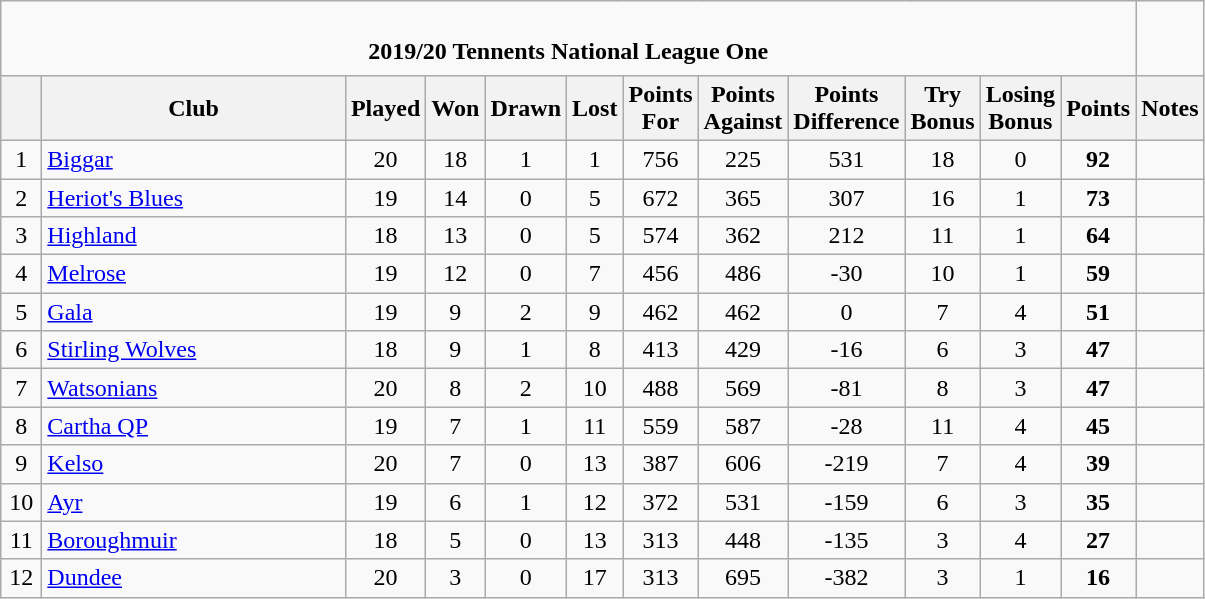<table class="wikitable" style="text-align: center;">
<tr>
<td colspan="12" cellpadding="0" cellspacing="0"><br><table border="0" width="100%" cellpadding="0" cellspacing="0">
<tr>
<td style="border:0px"><strong>2019/20 Tennents National League One</strong></td>
</tr>
</table>
</td>
</tr>
<tr>
<th bgcolor="#efefef" width="20"></th>
<th bgcolor="#efefef" width="195">Club</th>
<th bgcolor="#efefef" width="20">Played</th>
<th bgcolor="#efefef" width="20">Won</th>
<th bgcolor="#efefef" width="20">Drawn</th>
<th bgcolor="#efefef" width="20">Lost</th>
<th bgcolor="#efefef" width="20">Points For</th>
<th bgcolor="#efefef" width="20">Points Against</th>
<th bgcolor="#efefef" width="20">Points Difference</th>
<th bgcolor="#efefef" width="20">Try Bonus</th>
<th bgcolor="#efefef" width="20">Losing Bonus</th>
<th bgcolor="#efefef" width="30">Points</th>
<th bgcolor="#efefef" width="30">Notes</th>
</tr>
<tr>
<td>1</td>
<td align=left><a href='#'>Biggar</a></td>
<td>20</td>
<td>18</td>
<td>1</td>
<td>1</td>
<td>756</td>
<td>225</td>
<td>531</td>
<td>18</td>
<td>0</td>
<td><strong>92</strong></td>
<td></td>
</tr>
<tr>
<td>2</td>
<td align=left><a href='#'>Heriot's Blues</a></td>
<td>19</td>
<td>14</td>
<td>0</td>
<td>5</td>
<td>672</td>
<td>365</td>
<td>307</td>
<td>16</td>
<td>1</td>
<td><strong>73</strong></td>
<td></td>
</tr>
<tr>
<td>3</td>
<td align=left><a href='#'>Highland</a></td>
<td>18</td>
<td>13</td>
<td>0</td>
<td>5</td>
<td>574</td>
<td>362</td>
<td>212</td>
<td>11</td>
<td>1</td>
<td><strong>64</strong></td>
<td></td>
</tr>
<tr>
<td>4</td>
<td align=left><a href='#'>Melrose</a></td>
<td>19</td>
<td>12</td>
<td>0</td>
<td>7</td>
<td>456</td>
<td>486</td>
<td>-30</td>
<td>10</td>
<td>1</td>
<td><strong>59</strong></td>
<td></td>
</tr>
<tr>
<td>5</td>
<td align=left><a href='#'>Gala</a></td>
<td>19</td>
<td>9</td>
<td>2</td>
<td>9</td>
<td>462</td>
<td>462</td>
<td>0</td>
<td>7</td>
<td>4</td>
<td><strong>51</strong></td>
<td></td>
</tr>
<tr>
<td>6</td>
<td align=left><a href='#'>Stirling Wolves</a></td>
<td>18</td>
<td>9</td>
<td>1</td>
<td>8</td>
<td>413</td>
<td>429</td>
<td>-16</td>
<td>6</td>
<td>3</td>
<td><strong>47</strong></td>
<td></td>
</tr>
<tr>
<td>7</td>
<td align=left><a href='#'>Watsonians</a></td>
<td>20</td>
<td>8</td>
<td>2</td>
<td>10</td>
<td>488</td>
<td>569</td>
<td>-81</td>
<td>8</td>
<td>3</td>
<td><strong>47</strong></td>
<td></td>
</tr>
<tr>
<td>8</td>
<td align=left><a href='#'>Cartha QP</a></td>
<td>19</td>
<td>7</td>
<td>1</td>
<td>11</td>
<td>559</td>
<td>587</td>
<td>-28</td>
<td>11</td>
<td>4</td>
<td><strong>45</strong></td>
<td></td>
</tr>
<tr>
<td>9</td>
<td align=left><a href='#'>Kelso</a></td>
<td>20</td>
<td>7</td>
<td>0</td>
<td>13</td>
<td>387</td>
<td>606</td>
<td>-219</td>
<td>7</td>
<td>4</td>
<td><strong>39</strong></td>
<td></td>
</tr>
<tr>
<td>10</td>
<td align=left><a href='#'>Ayr</a></td>
<td>19</td>
<td>6</td>
<td>1</td>
<td>12</td>
<td>372</td>
<td>531</td>
<td>-159</td>
<td>6</td>
<td>3</td>
<td><strong>35</strong></td>
<td></td>
</tr>
<tr>
<td>11</td>
<td align="left"><a href='#'>Boroughmuir</a></td>
<td>18</td>
<td>5</td>
<td>0</td>
<td>13</td>
<td>313</td>
<td>448</td>
<td>-135</td>
<td>3</td>
<td>4</td>
<td><strong>27</strong></td>
<td></td>
</tr>
<tr>
<td>12</td>
<td align="left"><a href='#'>Dundee</a></td>
<td>20</td>
<td>3</td>
<td>0</td>
<td>17</td>
<td>313</td>
<td>695</td>
<td>-382</td>
<td>3</td>
<td>1</td>
<td><strong>16</strong></td>
<td></td>
</tr>
</table>
